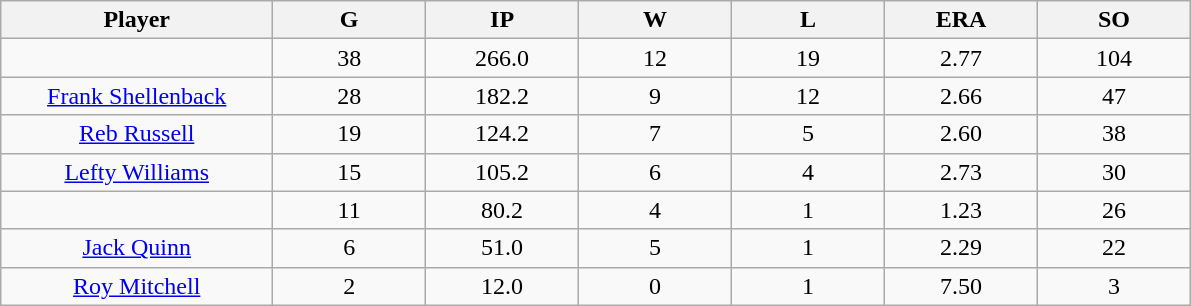<table class="wikitable sortable">
<tr>
<th bgcolor="#DDDDFF" width="16%">Player</th>
<th bgcolor="#DDDDFF" width="9%">G</th>
<th bgcolor="#DDDDFF" width="9%">IP</th>
<th bgcolor="#DDDDFF" width="9%">W</th>
<th bgcolor="#DDDDFF" width="9%">L</th>
<th bgcolor="#DDDDFF" width="9%">ERA</th>
<th bgcolor="#DDDDFF" width="9%">SO</th>
</tr>
<tr align="center">
<td></td>
<td>38</td>
<td>266.0</td>
<td>12</td>
<td>19</td>
<td>2.77</td>
<td>104</td>
</tr>
<tr align="center">
<td><a href='#'>Frank Shellenback</a></td>
<td>28</td>
<td>182.2</td>
<td>9</td>
<td>12</td>
<td>2.66</td>
<td>47</td>
</tr>
<tr align=center>
<td><a href='#'>Reb Russell</a></td>
<td>19</td>
<td>124.2</td>
<td>7</td>
<td>5</td>
<td>2.60</td>
<td>38</td>
</tr>
<tr align=center>
<td><a href='#'>Lefty Williams</a></td>
<td>15</td>
<td>105.2</td>
<td>6</td>
<td>4</td>
<td>2.73</td>
<td>30</td>
</tr>
<tr align=center>
<td></td>
<td>11</td>
<td>80.2</td>
<td>4</td>
<td>1</td>
<td>1.23</td>
<td>26</td>
</tr>
<tr align="center">
<td><a href='#'>Jack Quinn</a></td>
<td>6</td>
<td>51.0</td>
<td>5</td>
<td>1</td>
<td>2.29</td>
<td>22</td>
</tr>
<tr align=center>
<td><a href='#'>Roy Mitchell</a></td>
<td>2</td>
<td>12.0</td>
<td>0</td>
<td>1</td>
<td>7.50</td>
<td>3</td>
</tr>
</table>
